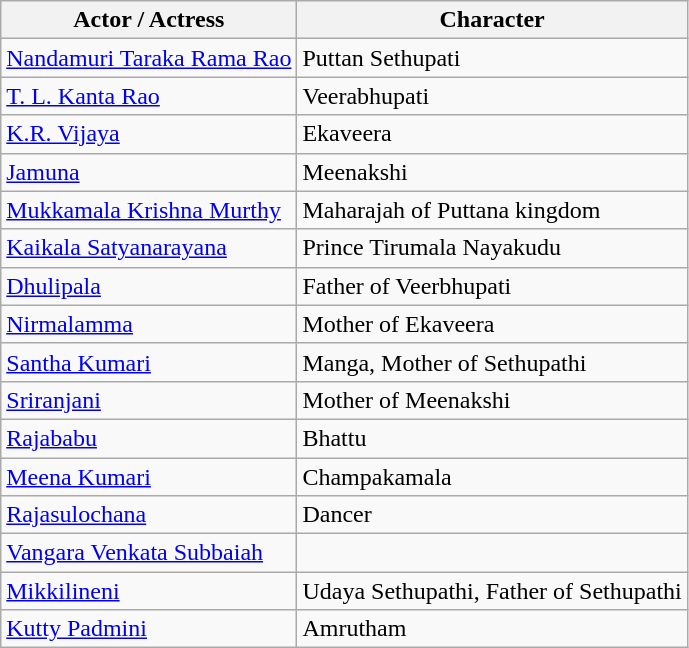<table class="wikitable">
<tr>
<th>Actor / Actress</th>
<th>Character</th>
</tr>
<tr>
<td><a href='#'>Nandamuri Taraka Rama Rao</a></td>
<td>Puttan Sethupati</td>
</tr>
<tr>
<td><a href='#'>T. L. Kanta Rao</a></td>
<td>Veerabhupati</td>
</tr>
<tr>
<td><a href='#'>K.R. Vijaya</a></td>
<td>Ekaveera</td>
</tr>
<tr>
<td><a href='#'>Jamuna</a></td>
<td>Meenakshi</td>
</tr>
<tr>
<td><a href='#'>Mukkamala Krishna Murthy</a></td>
<td>Maharajah of Puttana kingdom</td>
</tr>
<tr>
<td><a href='#'>Kaikala Satyanarayana</a></td>
<td>Prince Tirumala Nayakudu</td>
</tr>
<tr>
<td><a href='#'>Dhulipala</a></td>
<td>Father of Veerbhupati</td>
</tr>
<tr>
<td><a href='#'>Nirmalamma</a></td>
<td>Mother of Ekaveera</td>
</tr>
<tr>
<td><a href='#'>Santha Kumari</a></td>
<td>Manga, Mother of Sethupathi</td>
</tr>
<tr>
<td><a href='#'>Sriranjani</a></td>
<td>Mother of Meenakshi</td>
</tr>
<tr>
<td><a href='#'>Rajababu</a></td>
<td>Bhattu</td>
</tr>
<tr>
<td><a href='#'>Meena Kumari</a></td>
<td>Champakamala</td>
</tr>
<tr>
<td><a href='#'>Rajasulochana</a></td>
<td>Dancer</td>
</tr>
<tr>
<td><a href='#'>Vangara Venkata Subbaiah</a></td>
<td></td>
</tr>
<tr>
<td><a href='#'>Mikkilineni</a></td>
<td>Udaya Sethupathi, Father of Sethupathi</td>
</tr>
<tr>
<td><a href='#'>Kutty Padmini</a></td>
<td>Amrutham</td>
</tr>
</table>
